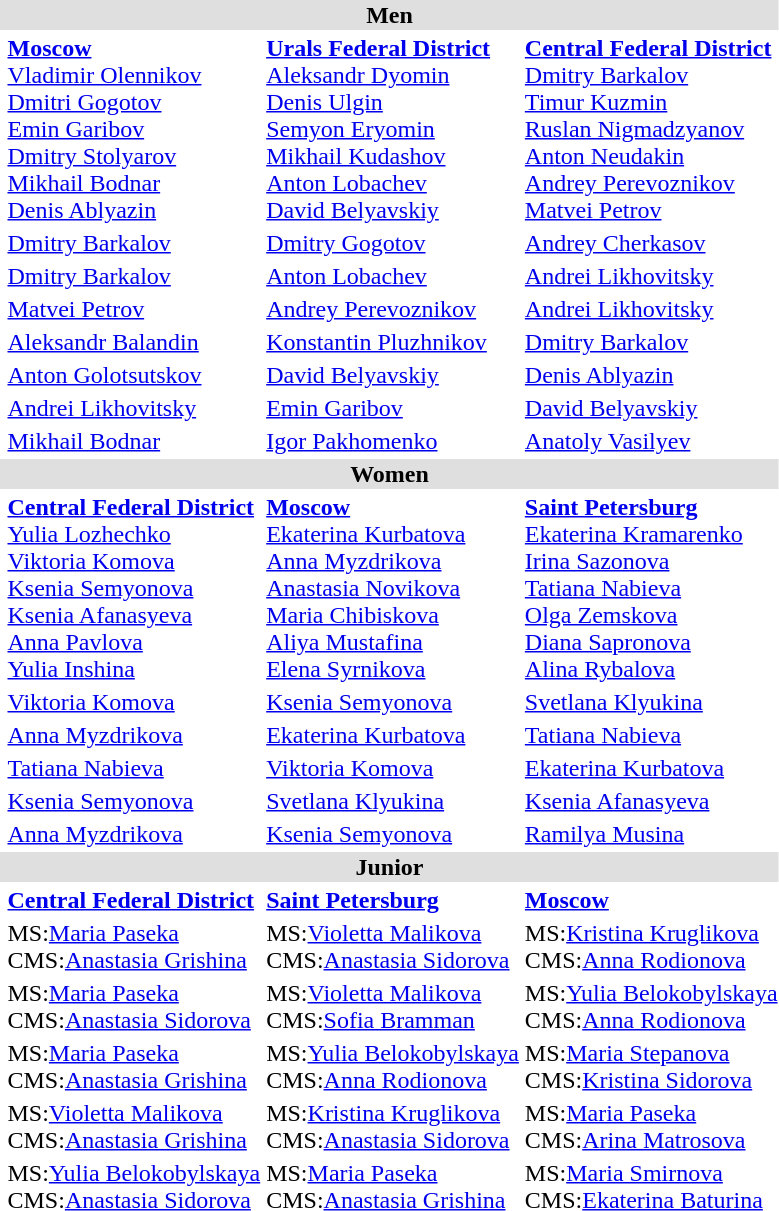<table>
<tr bgcolor="DFDFDF">
<td colspan="4" align="center"><strong>Men</strong></td>
</tr>
<tr>
<td><br></td>
<td><strong><a href='#'>Moscow</a></strong><br><a href='#'>Vladimir Olennikov</a><br><a href='#'>Dmitri Gogotov</a><br><a href='#'>Emin Garibov</a><br><a href='#'>Dmitry Stolyarov</a><br><a href='#'>Mikhail Bodnar</a><br><a href='#'>Denis Ablyazin</a></td>
<td><strong><a href='#'>Urals Federal District</a></strong><br><a href='#'>Aleksandr Dyomin</a><br><a href='#'>Denis Ulgin</a><br><a href='#'>Semyon Eryomin</a><br><a href='#'>Mikhail Kudashov</a><br><a href='#'>Anton Lobachev</a><br><a href='#'>David Belyavskiy</a><br></td>
<td><strong><a href='#'>Central Federal District</a></strong><br><a href='#'>Dmitry Barkalov</a><br><a href='#'>Timur Kuzmin</a><br><a href='#'>Ruslan Nigmadzyanov</a><br><a href='#'>Anton Neudakin</a><br><a href='#'>Andrey Perevoznikov</a><br><a href='#'>Matvei Petrov</a></td>
</tr>
<tr>
<td><br></td>
<td><a href='#'>Dmitry Barkalov</a></td>
<td><a href='#'>Dmitry Gogotov</a></td>
<td><a href='#'>Andrey Cherkasov</a></td>
</tr>
<tr>
<td><br></td>
<td><a href='#'>Dmitry Barkalov</a></td>
<td><a href='#'>Anton Lobachev</a></td>
<td><a href='#'>Andrei Likhovitsky</a></td>
</tr>
<tr>
<td><br></td>
<td><a href='#'>Matvei Petrov</a></td>
<td><a href='#'>Andrey Perevoznikov</a></td>
<td><a href='#'>Andrei Likhovitsky</a></td>
</tr>
<tr>
<td><br></td>
<td><a href='#'>Aleksandr Balandin</a></td>
<td><a href='#'>Konstantin Pluzhnikov</a></td>
<td><a href='#'>Dmitry Barkalov</a></td>
</tr>
<tr>
<td><br></td>
<td><a href='#'>Anton Golotsutskov</a></td>
<td><a href='#'>David Belyavskiy</a></td>
<td><a href='#'>Denis Ablyazin</a></td>
</tr>
<tr>
<td><br></td>
<td><a href='#'>Andrei Likhovitsky</a></td>
<td><a href='#'>Emin Garibov</a></td>
<td><a href='#'>David Belyavskiy</a></td>
</tr>
<tr>
<td><br></td>
<td><a href='#'>Mikhail Bodnar</a></td>
<td><a href='#'>Igor Pakhomenko</a></td>
<td><a href='#'>Anatoly Vasilyev</a></td>
</tr>
<tr bgcolor="DFDFDF">
<td colspan="4" align="center"><strong>Women</strong></td>
</tr>
<tr>
<td><br></td>
<td><strong><a href='#'>Central Federal District</a></strong><br><a href='#'>Yulia Lozhechko</a><br><a href='#'>Viktoria Komova</a><br><a href='#'>Ksenia Semyonova</a><br><a href='#'>Ksenia Afanasyeva</a><br><a href='#'>Anna Pavlova</a><br><a href='#'>Yulia Inshina</a></td>
<td><strong><a href='#'>Moscow</a></strong><br><a href='#'>Ekaterina Kurbatova</a><br><a href='#'>Anna Myzdrikova</a><br><a href='#'>Anastasia Novikova</a><br><a href='#'>Maria Chibiskova</a><br><a href='#'>Aliya Mustafina</a><br><a href='#'>Elena Syrnikova</a><br></td>
<td><strong><a href='#'>Saint Petersburg</a></strong><br><a href='#'>Ekaterina Kramarenko</a><br><a href='#'>Irina Sazonova</a><br><a href='#'>Tatiana Nabieva</a><br><a href='#'>Olga Zemskova</a><br><a href='#'>Diana Sapronova</a><br><a href='#'>Alina Rybalova</a></td>
</tr>
<tr>
<td><br></td>
<td><a href='#'>Viktoria Komova</a></td>
<td><a href='#'>Ksenia Semyonova</a></td>
<td><a href='#'>Svetlana Klyukina</a></td>
</tr>
<tr>
<td><br></td>
<td><a href='#'>Anna Myzdrikova</a></td>
<td><a href='#'>Ekaterina Kurbatova</a></td>
<td><a href='#'>Tatiana Nabieva</a></td>
</tr>
<tr>
<td><br></td>
<td><a href='#'>Tatiana Nabieva</a></td>
<td><a href='#'>Viktoria Komova</a></td>
<td><a href='#'>Ekaterina Kurbatova</a></td>
</tr>
<tr>
<td><br></td>
<td><a href='#'>Ksenia Semyonova</a></td>
<td><a href='#'>Svetlana Klyukina</a></td>
<td><a href='#'>Ksenia Afanasyeva</a></td>
</tr>
<tr>
<td><br></td>
<td><a href='#'>Anna Myzdrikova</a></td>
<td><a href='#'>Ksenia Semyonova</a></td>
<td><a href='#'>Ramilya Musina</a></td>
</tr>
<tr bgcolor="DFDFDF">
<td colspan="5" align="center"><strong>Junior</strong></td>
</tr>
<tr>
<td><br></td>
<td><strong><a href='#'>Central Federal District</a></strong></td>
<td><strong><a href='#'>Saint Petersburg</a></strong></td>
<td><strong><a href='#'>Moscow</a></strong></td>
</tr>
<tr>
<td><br></td>
<td>MS:<a href='#'>Maria Paseka</a><br> CMS:<a href='#'>Anastasia Grishina</a></td>
<td>MS:<a href='#'>Violetta Malikova</a><br> CMS:<a href='#'>Anastasia Sidorova</a></td>
<td>MS:<a href='#'>Kristina Kruglikova</a><br> CMS:<a href='#'>Anna Rodionova</a></td>
</tr>
<tr>
<td><br></td>
<td>MS:<a href='#'>Maria Paseka</a><br> CMS:<a href='#'>Anastasia Sidorova</a></td>
<td>MS:<a href='#'>Violetta Malikova</a><br> CMS:<a href='#'>Sofia Bramman</a></td>
<td>MS:<a href='#'>Yulia Belokobylskaya</a><br> CMS:<a href='#'>Anna Rodionova</a></td>
</tr>
<tr>
<td><br></td>
<td>MS:<a href='#'>Maria Paseka</a><br> CMS:<a href='#'>Anastasia Grishina</a></td>
<td>MS:<a href='#'>Yulia Belokobylskaya</a><br> CMS:<a href='#'>Anna Rodionova</a></td>
<td>MS:<a href='#'>Maria Stepanova</a><br> CMS:<a href='#'>Kristina Sidorova</a></td>
</tr>
<tr>
<td><br></td>
<td>MS:<a href='#'>Violetta Malikova</a><br> CMS:<a href='#'>Anastasia Grishina</a></td>
<td>MS:<a href='#'>Kristina Kruglikova</a><br> CMS:<a href='#'>Anastasia Sidorova</a></td>
<td>MS:<a href='#'>Maria Paseka</a><br> CMS:<a href='#'>Arina Matrosova</a></td>
</tr>
<tr>
<td><br></td>
<td>MS:<a href='#'>Yulia Belokobylskaya</a><br> CMS:<a href='#'>Anastasia Sidorova</a></td>
<td>MS:<a href='#'>Maria Paseka</a><br> CMS:<a href='#'>Anastasia Grishina</a></td>
<td>MS:<a href='#'>Maria Smirnova</a><br> CMS:<a href='#'>Ekaterina Baturina</a></td>
</tr>
</table>
